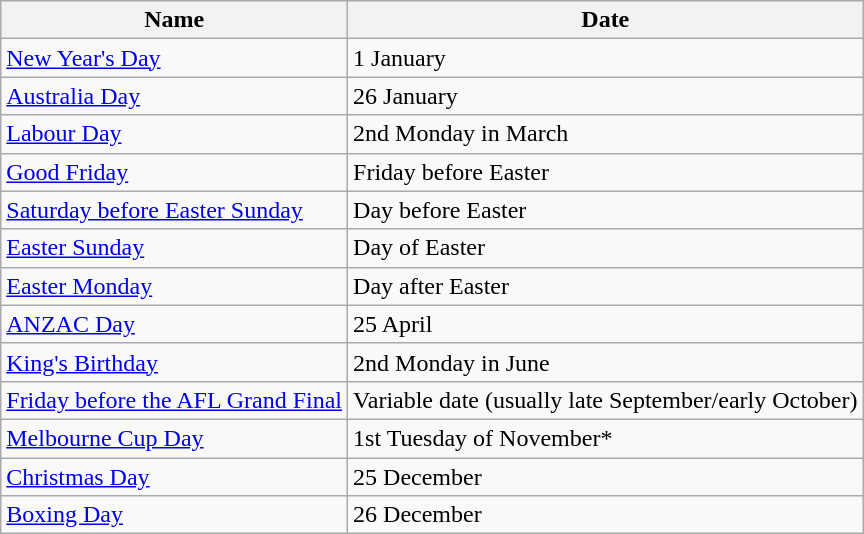<table class="wikitable">
<tr>
<th>Name</th>
<th>Date</th>
</tr>
<tr>
<td><a href='#'>New Year's Day</a></td>
<td>1 January</td>
</tr>
<tr>
<td><a href='#'>Australia Day</a></td>
<td>26 January</td>
</tr>
<tr>
<td><a href='#'>Labour Day</a></td>
<td>2nd Monday in March</td>
</tr>
<tr>
<td><a href='#'>Good Friday</a></td>
<td>Friday before Easter</td>
</tr>
<tr>
<td><a href='#'>Saturday before Easter Sunday</a></td>
<td>Day before Easter</td>
</tr>
<tr>
<td><a href='#'>Easter Sunday</a></td>
<td>Day of Easter</td>
</tr>
<tr>
<td><a href='#'>Easter Monday</a></td>
<td>Day after Easter</td>
</tr>
<tr>
<td><a href='#'>ANZAC Day</a></td>
<td>25 April</td>
</tr>
<tr>
<td><a href='#'>King's Birthday</a></td>
<td>2nd Monday in June</td>
</tr>
<tr>
<td><a href='#'>Friday before the AFL Grand Final</a></td>
<td>Variable date (usually late September/early October)</td>
</tr>
<tr>
<td><a href='#'>Melbourne Cup Day</a></td>
<td>1st Tuesday of November*</td>
</tr>
<tr>
<td><a href='#'>Christmas Day</a></td>
<td>25 December</td>
</tr>
<tr>
<td><a href='#'>Boxing Day</a></td>
<td>26 December</td>
</tr>
</table>
